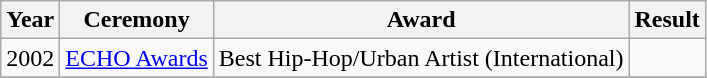<table class="wikitable plainrowheaders">
<tr>
<th>Year</th>
<th>Ceremony</th>
<th>Award</th>
<th>Result</th>
</tr>
<tr>
<td>2002</td>
<td><a href='#'>ECHO Awards</a></td>
<td>Best Hip-Hop/Urban Artist (International)</td>
<td></td>
</tr>
<tr>
</tr>
</table>
